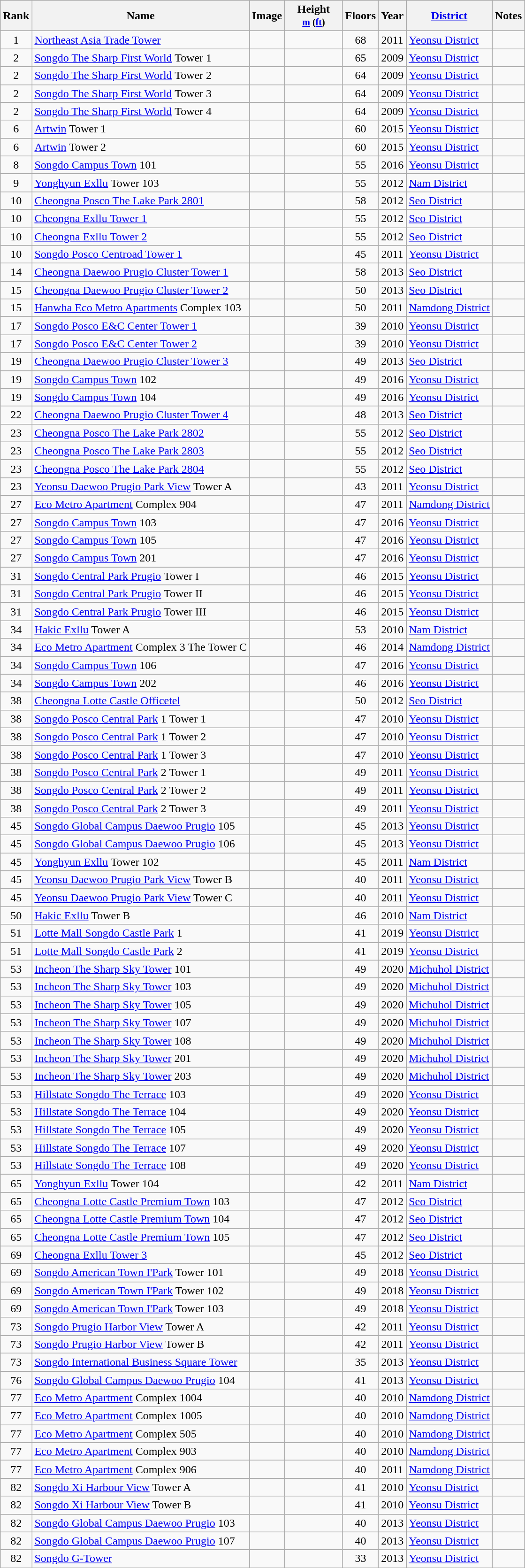<table class="wikitable sortable">
<tr>
<th>Rank</th>
<th>Name</th>
<th class="unsortable">Image</th>
<th width="75px">Height<br><small><a href='#'>m</a> (<a href='#'>ft</a>)</small></th>
<th>Floors</th>
<th>Year</th>
<th><a href='#'>District</a></th>
<th class="unsortable">Notes</th>
</tr>
<tr>
<td align="center">1</td>
<td><a href='#'>Northeast Asia Trade Tower</a></td>
<td></td>
<td align="center"></td>
<td align="center">68</td>
<td align="center">2011</td>
<td><a href='#'>Yeonsu District</a></td>
<td></td>
</tr>
<tr>
<td align="center">2</td>
<td><a href='#'>Songdo The Sharp First World</a> Tower 1</td>
<td></td>
<td align="center"></td>
<td align="center">65</td>
<td align="center">2009</td>
<td><a href='#'>Yeonsu District</a></td>
<td></td>
</tr>
<tr>
<td align="center">2</td>
<td><a href='#'>Songdo The Sharp First World</a> Tower 2</td>
<td></td>
<td align="center"></td>
<td align="center">64</td>
<td align="center">2009</td>
<td><a href='#'>Yeonsu District</a></td>
<td></td>
</tr>
<tr>
<td align="center">2</td>
<td><a href='#'>Songdo The Sharp First World</a> Tower 3</td>
<td></td>
<td align="center"></td>
<td align="center">64</td>
<td align="center">2009</td>
<td><a href='#'>Yeonsu District</a></td>
<td></td>
</tr>
<tr>
<td align="center">2</td>
<td><a href='#'>Songdo The Sharp First World</a> Tower 4</td>
<td></td>
<td align="center"></td>
<td align="center">64</td>
<td align="center">2009</td>
<td><a href='#'>Yeonsu District</a></td>
<td></td>
</tr>
<tr>
<td align="center">6</td>
<td><a href='#'>Artwin</a> Tower 1</td>
<td></td>
<td align="center"></td>
<td align="center">60</td>
<td align="center">2015</td>
<td><a href='#'>Yeonsu District</a></td>
<td></td>
</tr>
<tr>
<td align="center">6</td>
<td><a href='#'>Artwin</a> Tower 2</td>
<td></td>
<td align="center"></td>
<td align="center">60</td>
<td align="center">2015</td>
<td><a href='#'>Yeonsu District</a></td>
<td></td>
</tr>
<tr>
<td align="center">8</td>
<td><a href='#'>Songdo Campus Town</a> 101</td>
<td></td>
<td align="center"></td>
<td align="center">55</td>
<td align="center">2016</td>
<td><a href='#'>Yeonsu District</a></td>
<td></td>
</tr>
<tr>
<td align="center">9</td>
<td><a href='#'>Yonghyun Exllu</a> Tower 103</td>
<td></td>
<td align="center"></td>
<td align="center">55</td>
<td align="center">2012</td>
<td><a href='#'>Nam District</a></td>
<td></td>
</tr>
<tr>
<td align="center">10</td>
<td><a href='#'>Cheongna Posco The Lake Park 2801</a></td>
<td></td>
<td align="center"></td>
<td align="center">58</td>
<td align="center">2012</td>
<td><a href='#'>Seo District</a></td>
<td></td>
</tr>
<tr>
<td align="center">10</td>
<td><a href='#'>Cheongna Exllu Tower 1</a></td>
<td></td>
<td align="center"></td>
<td align="center">55</td>
<td align="center">2012</td>
<td><a href='#'>Seo District</a></td>
<td></td>
</tr>
<tr>
<td align="center">10</td>
<td><a href='#'>Cheongna Exllu Tower 2</a></td>
<td></td>
<td align="center"></td>
<td align="center">55</td>
<td align="center">2012</td>
<td><a href='#'>Seo District</a></td>
<td></td>
</tr>
<tr>
<td align="center">10</td>
<td><a href='#'>Songdo Posco Centroad Tower 1</a></td>
<td></td>
<td align="center"></td>
<td align="center">45</td>
<td align="center">2011</td>
<td><a href='#'>Yeonsu District</a></td>
<td></td>
</tr>
<tr>
<td align="center">14</td>
<td><a href='#'>Cheongna Daewoo Prugio Cluster Tower 1</a></td>
<td></td>
<td align="center"></td>
<td align="center">58</td>
<td align="center">2013</td>
<td><a href='#'>Seo District</a></td>
<td></td>
</tr>
<tr>
<td align="center">15</td>
<td><a href='#'>Cheongna Daewoo Prugio Cluster Tower 2</a></td>
<td></td>
<td align="center"></td>
<td align="center">50</td>
<td align="center">2013</td>
<td><a href='#'>Seo District</a></td>
<td></td>
</tr>
<tr>
<td align="center">15</td>
<td><a href='#'>Hanwha Eco Metro Apartments</a> Complex 103</td>
<td></td>
<td align="center"></td>
<td align="center">50</td>
<td align="center">2011</td>
<td><a href='#'>Namdong District</a></td>
<td></td>
</tr>
<tr>
<td align="center">17</td>
<td><a href='#'>Songdo Posco E&C Center Tower 1</a></td>
<td></td>
<td align="center"></td>
<td align="center">39</td>
<td align="center">2010</td>
<td><a href='#'>Yeonsu District</a></td>
<td></td>
</tr>
<tr>
<td align="center">17</td>
<td><a href='#'>Songdo Posco E&C Center Tower 2</a></td>
<td></td>
<td align="center"></td>
<td align="center">39</td>
<td align="center">2010</td>
<td><a href='#'>Yeonsu District</a></td>
<td></td>
</tr>
<tr>
<td align="center">19</td>
<td><a href='#'>Cheongna Daewoo Prugio Cluster Tower 3</a></td>
<td></td>
<td align="center"></td>
<td align="center">49</td>
<td align="center">2013</td>
<td><a href='#'>Seo District</a></td>
<td></td>
</tr>
<tr>
<td align="center">19</td>
<td><a href='#'>Songdo Campus Town</a> 102</td>
<td></td>
<td align="center"></td>
<td align="center">49</td>
<td align="center">2016</td>
<td><a href='#'>Yeonsu District</a></td>
<td></td>
</tr>
<tr>
<td align="center">19</td>
<td><a href='#'>Songdo Campus Town</a> 104</td>
<td></td>
<td align="center"></td>
<td align="center">49</td>
<td align="center">2016</td>
<td><a href='#'>Yeonsu District</a></td>
<td></td>
</tr>
<tr>
<td align="center">22</td>
<td><a href='#'>Cheongna Daewoo Prugio Cluster Tower 4</a></td>
<td></td>
<td align="center"></td>
<td align="center">48</td>
<td align="center">2013</td>
<td><a href='#'>Seo District</a></td>
<td></td>
</tr>
<tr>
<td align="center">23</td>
<td><a href='#'>Cheongna Posco The Lake Park 2802</a></td>
<td></td>
<td align="center"></td>
<td align="center">55</td>
<td align="center">2012</td>
<td><a href='#'>Seo District</a></td>
<td></td>
</tr>
<tr>
<td align="center">23</td>
<td><a href='#'>Cheongna Posco The Lake Park 2803</a></td>
<td></td>
<td align="center"></td>
<td align="center">55</td>
<td align="center">2012</td>
<td><a href='#'>Seo District</a></td>
<td></td>
</tr>
<tr>
<td align="center">23</td>
<td><a href='#'>Cheongna Posco The Lake Park 2804</a></td>
<td></td>
<td align="center"></td>
<td align="center">55</td>
<td align="center">2012</td>
<td><a href='#'>Seo District</a></td>
<td></td>
</tr>
<tr>
<td align="center">23</td>
<td><a href='#'>Yeonsu Daewoo Prugio Park View</a> Tower A</td>
<td></td>
<td align="center"></td>
<td align="center">43</td>
<td align="center">2011</td>
<td><a href='#'>Yeonsu District</a></td>
<td></td>
</tr>
<tr>
<td align="center">27</td>
<td><a href='#'>Eco Metro Apartment</a> Complex 904</td>
<td></td>
<td align="center"></td>
<td align="center">47</td>
<td align="center">2011</td>
<td><a href='#'>Namdong District</a></td>
<td></td>
</tr>
<tr>
<td align="center">27</td>
<td><a href='#'>Songdo Campus Town</a> 103</td>
<td></td>
<td align="center"></td>
<td align="center">47</td>
<td align="center">2016</td>
<td><a href='#'>Yeonsu District</a></td>
<td></td>
</tr>
<tr>
<td align="center">27</td>
<td><a href='#'>Songdo Campus Town</a> 105</td>
<td></td>
<td align="center"></td>
<td align="center">47</td>
<td align="center">2016</td>
<td><a href='#'>Yeonsu District</a></td>
<td></td>
</tr>
<tr>
<td align="center">27</td>
<td><a href='#'>Songdo Campus Town</a> 201</td>
<td></td>
<td align="center"></td>
<td align="center">47</td>
<td align="center">2016</td>
<td><a href='#'>Yeonsu District</a></td>
<td></td>
</tr>
<tr>
<td align="center">31</td>
<td><a href='#'>Songdo Central Park Prugio</a> Tower I</td>
<td></td>
<td align="center"></td>
<td align="center">46</td>
<td align="center">2015</td>
<td><a href='#'>Yeonsu District</a></td>
<td></td>
</tr>
<tr>
<td align="center">31</td>
<td><a href='#'>Songdo Central Park Prugio</a> Tower II</td>
<td></td>
<td align="center"></td>
<td align="center">46</td>
<td align="center">2015</td>
<td><a href='#'>Yeonsu District</a></td>
<td></td>
</tr>
<tr>
<td align="center">31</td>
<td><a href='#'>Songdo Central Park Prugio</a> Tower III</td>
<td></td>
<td align="center"></td>
<td align="center">46</td>
<td align="center">2015</td>
<td><a href='#'>Yeonsu District</a></td>
<td></td>
</tr>
<tr>
<td align="center">34</td>
<td><a href='#'>Hakic Exllu</a> Tower A</td>
<td></td>
<td align="center"></td>
<td align="center">53</td>
<td align="center">2010</td>
<td><a href='#'>Nam District</a></td>
<td></td>
</tr>
<tr>
<td align="center">34</td>
<td><a href='#'>Eco Metro Apartment</a> Complex 3 The Tower C</td>
<td></td>
<td align="center"></td>
<td align="center">46</td>
<td align="center">2014</td>
<td><a href='#'>Namdong District</a></td>
<td></td>
</tr>
<tr>
<td align="center">34</td>
<td><a href='#'>Songdo Campus Town</a> 106</td>
<td></td>
<td align="center"></td>
<td align="center">47</td>
<td align="center">2016</td>
<td><a href='#'>Yeonsu District</a></td>
<td></td>
</tr>
<tr>
<td align="center">34</td>
<td><a href='#'>Songdo Campus Town</a> 202</td>
<td></td>
<td align="center"></td>
<td align="center">46</td>
<td align="center">2016</td>
<td><a href='#'>Yeonsu District</a></td>
<td></td>
</tr>
<tr>
<td align="center">38</td>
<td><a href='#'>Cheongna Lotte Castle Officetel</a></td>
<td></td>
<td align="center"></td>
<td align="center">50</td>
<td align="center">2012</td>
<td><a href='#'>Seo District</a></td>
<td></td>
</tr>
<tr>
<td align="center">38</td>
<td><a href='#'>Songdo Posco Central Park</a> 1 Tower 1</td>
<td></td>
<td align="center"></td>
<td align="center">47</td>
<td align="center">2010</td>
<td><a href='#'>Yeonsu District</a></td>
<td></td>
</tr>
<tr>
<td align="center">38</td>
<td><a href='#'>Songdo Posco Central Park</a> 1 Tower 2</td>
<td></td>
<td align="center"></td>
<td align="center">47</td>
<td align="center">2010</td>
<td><a href='#'>Yeonsu District</a></td>
<td></td>
</tr>
<tr>
<td align="center">38</td>
<td><a href='#'>Songdo Posco Central Park</a> 1 Tower 3</td>
<td></td>
<td align="center"></td>
<td align="center">47</td>
<td align="center">2010</td>
<td><a href='#'>Yeonsu District</a></td>
<td></td>
</tr>
<tr>
<td align="center">38</td>
<td><a href='#'>Songdo Posco Central Park</a> 2 Tower 1</td>
<td></td>
<td align="center"></td>
<td align="center">49</td>
<td align="center">2011</td>
<td><a href='#'>Yeonsu District</a></td>
<td></td>
</tr>
<tr>
<td align="center">38</td>
<td><a href='#'>Songdo Posco Central Park</a> 2 Tower 2</td>
<td></td>
<td align="center"></td>
<td align="center">49</td>
<td align="center">2011</td>
<td><a href='#'>Yeonsu District</a></td>
<td></td>
</tr>
<tr>
<td align="center">38</td>
<td><a href='#'>Songdo Posco Central Park</a> 2 Tower 3</td>
<td></td>
<td align="center"></td>
<td align="center">49</td>
<td align="center">2011</td>
<td><a href='#'>Yeonsu District</a></td>
<td></td>
</tr>
<tr>
<td align="center">45</td>
<td><a href='#'>Songdo Global Campus Daewoo Prugio</a> 105</td>
<td></td>
<td align="center"></td>
<td align="center">45</td>
<td align="center">2013</td>
<td><a href='#'>Yeonsu District</a></td>
<td></td>
</tr>
<tr>
<td align="center">45</td>
<td><a href='#'>Songdo Global Campus Daewoo Prugio</a> 106</td>
<td></td>
<td align="center"></td>
<td align="center">45</td>
<td align="center">2013</td>
<td><a href='#'>Yeonsu District</a></td>
<td></td>
</tr>
<tr>
<td align="center">45</td>
<td><a href='#'>Yonghyun Exllu</a> Tower 102</td>
<td></td>
<td align="center"></td>
<td align="center">45</td>
<td align="center">2011</td>
<td><a href='#'>Nam District</a></td>
<td></td>
</tr>
<tr>
<td align="center">45</td>
<td><a href='#'>Yeonsu Daewoo Prugio Park View</a> Tower B</td>
<td></td>
<td align="center"></td>
<td align="center">40</td>
<td align="center">2011</td>
<td><a href='#'>Yeonsu District</a></td>
<td></td>
</tr>
<tr>
<td align="center">45</td>
<td><a href='#'>Yeonsu Daewoo Prugio Park View</a> Tower C</td>
<td></td>
<td align="center"></td>
<td align="center">40</td>
<td align="center">2011</td>
<td><a href='#'>Yeonsu District</a></td>
<td></td>
</tr>
<tr>
<td align="center">50</td>
<td><a href='#'>Hakic Exllu</a> Tower B</td>
<td></td>
<td align="center"></td>
<td align="center">46</td>
<td align="center">2010</td>
<td><a href='#'>Nam District</a></td>
<td></td>
</tr>
<tr>
<td align="center">51</td>
<td><a href='#'>Lotte Mall Songdo Castle Park</a> 1</td>
<td></td>
<td align="center"></td>
<td align="center">41</td>
<td align="center">2019</td>
<td><a href='#'>Yeonsu District</a></td>
<td></td>
</tr>
<tr>
<td align="center">51</td>
<td><a href='#'>Lotte Mall Songdo Castle Park</a> 2</td>
<td></td>
<td align="center"></td>
<td align="center">41</td>
<td align="center">2019</td>
<td><a href='#'>Yeonsu District</a></td>
<td></td>
</tr>
<tr>
<td align="center">53</td>
<td><a href='#'>Incheon The Sharp Sky Tower</a> 101</td>
<td></td>
<td align="center"></td>
<td align="center">49</td>
<td align="center">2020</td>
<td><a href='#'>Michuhol District</a></td>
<td></td>
</tr>
<tr>
<td align="center">53</td>
<td><a href='#'>Incheon The Sharp Sky Tower</a> 103</td>
<td></td>
<td align="center"></td>
<td align="center">49</td>
<td align="center">2020</td>
<td><a href='#'>Michuhol District</a></td>
<td></td>
</tr>
<tr>
<td align="center">53</td>
<td><a href='#'>Incheon The Sharp Sky Tower</a> 105</td>
<td></td>
<td align="center"></td>
<td align="center">49</td>
<td align="center">2020</td>
<td><a href='#'>Michuhol District</a></td>
<td></td>
</tr>
<tr>
<td align="center">53</td>
<td><a href='#'>Incheon The Sharp Sky Tower</a> 107</td>
<td></td>
<td align="center"></td>
<td align="center">49</td>
<td align="center">2020</td>
<td><a href='#'>Michuhol District</a></td>
<td></td>
</tr>
<tr>
<td align="center">53</td>
<td><a href='#'>Incheon The Sharp Sky Tower</a> 108</td>
<td></td>
<td align="center"></td>
<td align="center">49</td>
<td align="center">2020</td>
<td><a href='#'>Michuhol District</a></td>
<td></td>
</tr>
<tr>
<td align="center">53</td>
<td><a href='#'>Incheon The Sharp Sky Tower</a> 201</td>
<td></td>
<td align="center"></td>
<td align="center">49</td>
<td align="center">2020</td>
<td><a href='#'>Michuhol District</a></td>
<td></td>
</tr>
<tr>
<td align="center">53</td>
<td><a href='#'>Incheon The Sharp Sky Tower</a> 203</td>
<td></td>
<td align="center"></td>
<td align="center">49</td>
<td align="center">2020</td>
<td><a href='#'>Michuhol District</a></td>
<td></td>
</tr>
<tr>
<td align="center">53</td>
<td><a href='#'>Hillstate Songdo The Terrace</a> 103</td>
<td></td>
<td align="center"></td>
<td align="center">49</td>
<td align="center">2020</td>
<td><a href='#'>Yeonsu District</a></td>
<td></td>
</tr>
<tr>
<td align="center">53</td>
<td><a href='#'>Hillstate Songdo The Terrace</a> 104</td>
<td></td>
<td align="center"></td>
<td align="center">49</td>
<td align="center">2020</td>
<td><a href='#'>Yeonsu District</a></td>
<td></td>
</tr>
<tr>
<td align="center">53</td>
<td><a href='#'>Hillstate Songdo The Terrace</a> 105</td>
<td></td>
<td align="center"></td>
<td align="center">49</td>
<td align="center">2020</td>
<td><a href='#'>Yeonsu District</a></td>
<td></td>
</tr>
<tr>
<td align="center">53</td>
<td><a href='#'>Hillstate Songdo The Terrace</a> 107</td>
<td></td>
<td align="center"></td>
<td align="center">49</td>
<td align="center">2020</td>
<td><a href='#'>Yeonsu District</a></td>
<td></td>
</tr>
<tr>
<td align="center">53</td>
<td><a href='#'>Hillstate Songdo The Terrace</a> 108</td>
<td></td>
<td align="center"></td>
<td align="center">49</td>
<td align="center">2020</td>
<td><a href='#'>Yeonsu District</a></td>
<td></td>
</tr>
<tr>
<td align="center">65</td>
<td><a href='#'>Yonghyun Exllu</a> Tower 104</td>
<td></td>
<td align="center"></td>
<td align="center">42</td>
<td align="center">2011</td>
<td><a href='#'>Nam District</a></td>
<td></td>
</tr>
<tr>
<td align="center">65</td>
<td><a href='#'>Cheongna Lotte Castle Premium Town</a> 103</td>
<td></td>
<td align="center"></td>
<td align="center">47</td>
<td align="center">2012</td>
<td><a href='#'>Seo District</a></td>
<td></td>
</tr>
<tr>
<td align="center">65</td>
<td><a href='#'>Cheongna Lotte Castle Premium Town</a> 104</td>
<td></td>
<td align="center"></td>
<td align="center">47</td>
<td align="center">2012</td>
<td><a href='#'>Seo District</a></td>
<td></td>
</tr>
<tr>
<td align="center">65</td>
<td><a href='#'>Cheongna Lotte Castle Premium Town</a> 105</td>
<td></td>
<td align="center"></td>
<td align="center">47</td>
<td align="center">2012</td>
<td><a href='#'>Seo District</a></td>
<td></td>
</tr>
<tr>
<td align="center">69</td>
<td><a href='#'>Cheongna Exllu Tower 3</a></td>
<td></td>
<td align="center"></td>
<td align="center">45</td>
<td align="center">2012</td>
<td><a href='#'>Seo District</a></td>
<td></td>
</tr>
<tr>
<td align="center">69</td>
<td><a href='#'>Songdo American Town I'Park</a> Tower 101</td>
<td></td>
<td align="center"></td>
<td align="center">49</td>
<td align="center">2018</td>
<td><a href='#'>Yeonsu District</a></td>
<td></td>
</tr>
<tr>
<td align="center">69</td>
<td><a href='#'>Songdo American Town I'Park</a> Tower 102</td>
<td></td>
<td align="center"></td>
<td align="center">49</td>
<td align="center">2018</td>
<td><a href='#'>Yeonsu District</a></td>
<td></td>
</tr>
<tr>
<td align="center">69</td>
<td><a href='#'>Songdo American Town I'Park</a> Tower 103</td>
<td></td>
<td align="center"></td>
<td align="center">49</td>
<td align="center">2018</td>
<td><a href='#'>Yeonsu District</a></td>
<td></td>
</tr>
<tr>
<td align="center">73</td>
<td><a href='#'>Songdo Prugio Harbor View</a> Tower A</td>
<td></td>
<td align="center"></td>
<td align="center">42</td>
<td align="center">2011</td>
<td><a href='#'>Yeonsu District</a></td>
<td></td>
</tr>
<tr>
<td align="center">73</td>
<td><a href='#'>Songdo Prugio Harbor View</a> Tower B</td>
<td></td>
<td align="center"></td>
<td align="center">42</td>
<td align="center">2011</td>
<td><a href='#'>Yeonsu District</a></td>
<td></td>
</tr>
<tr>
<td align="center">73</td>
<td><a href='#'>Songdo International Business Square Tower</a></td>
<td></td>
<td align="center"></td>
<td align="center">35</td>
<td align="center">2013</td>
<td><a href='#'>Yeonsu District</a></td>
<td></td>
</tr>
<tr>
<td align="center">76</td>
<td><a href='#'>Songdo Global Campus Daewoo Prugio</a> 104</td>
<td></td>
<td align="center"></td>
<td align="center">41</td>
<td align="center">2013</td>
<td><a href='#'>Yeonsu District</a></td>
<td></td>
</tr>
<tr>
<td align="center">77</td>
<td><a href='#'>Eco Metro Apartment</a> Complex 1004</td>
<td></td>
<td align="center"></td>
<td align="center">40</td>
<td align="center">2010</td>
<td><a href='#'>Namdong District</a></td>
<td></td>
</tr>
<tr>
<td align="center">77</td>
<td><a href='#'>Eco Metro Apartment</a> Complex 1005</td>
<td></td>
<td align="center"></td>
<td align="center">40</td>
<td align="center">2010</td>
<td><a href='#'>Namdong District</a></td>
<td></td>
</tr>
<tr>
<td align="center">77</td>
<td><a href='#'>Eco Metro Apartment</a> Complex 505</td>
<td></td>
<td align="center"></td>
<td align="center">40</td>
<td align="center">2010</td>
<td><a href='#'>Namdong District</a></td>
<td></td>
</tr>
<tr>
<td align="center">77</td>
<td><a href='#'>Eco Metro Apartment</a> Complex 903</td>
<td></td>
<td align="center"></td>
<td align="center">40</td>
<td align="center">2010</td>
<td><a href='#'>Namdong District</a></td>
<td></td>
</tr>
<tr>
<td align="center">77</td>
<td><a href='#'>Eco Metro Apartment</a> Complex 906</td>
<td></td>
<td align="center"></td>
<td align="center">40</td>
<td align="center">2011</td>
<td><a href='#'>Namdong District</a></td>
<td></td>
</tr>
<tr>
<td align="center">82</td>
<td><a href='#'>Songdo Xi Harbour View</a> Tower A</td>
<td></td>
<td align="center"></td>
<td align="center">41</td>
<td align="center">2010</td>
<td><a href='#'>Yeonsu District</a></td>
<td></td>
</tr>
<tr>
<td align="center">82</td>
<td><a href='#'>Songdo Xi Harbour View</a> Tower B</td>
<td></td>
<td align="center"></td>
<td align="center">41</td>
<td align="center">2010</td>
<td><a href='#'>Yeonsu District</a></td>
<td></td>
</tr>
<tr>
<td align="center">82</td>
<td><a href='#'>Songdo Global Campus Daewoo Prugio</a> 103</td>
<td></td>
<td align="center"></td>
<td align="center">40</td>
<td align="center">2013</td>
<td><a href='#'>Yeonsu District</a></td>
<td></td>
</tr>
<tr>
<td align="center">82</td>
<td><a href='#'>Songdo Global Campus Daewoo Prugio</a> 107</td>
<td></td>
<td align="center"></td>
<td align="center">40</td>
<td align="center">2013</td>
<td><a href='#'>Yeonsu District</a></td>
<td></td>
</tr>
<tr>
<td align="center">82</td>
<td><a href='#'>Songdo G-Tower</a></td>
<td></td>
<td align="center"></td>
<td align="center">33</td>
<td align="center">2013</td>
<td><a href='#'>Yeonsu District</a></td>
<td></td>
</tr>
<tr>
</tr>
</table>
